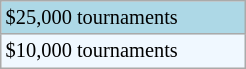<table class="wikitable" style="font-size:85%;" width=13%>
<tr bgcolor="lightblue">
<td>$25,000 tournaments</td>
</tr>
<tr bgcolor="#f0f8ff">
<td>$10,000 tournaments</td>
</tr>
</table>
